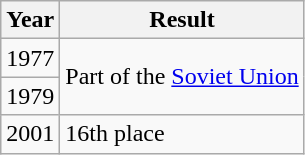<table class="wikitable">
<tr>
<th>Year</th>
<th>Result</th>
</tr>
<tr>
<td> 1977</td>
<td rowspan="2">Part of the  <a href='#'>Soviet Union</a></td>
</tr>
<tr>
<td> 1979</td>
</tr>
<tr>
<td> 2001</td>
<td>16th place</td>
</tr>
</table>
